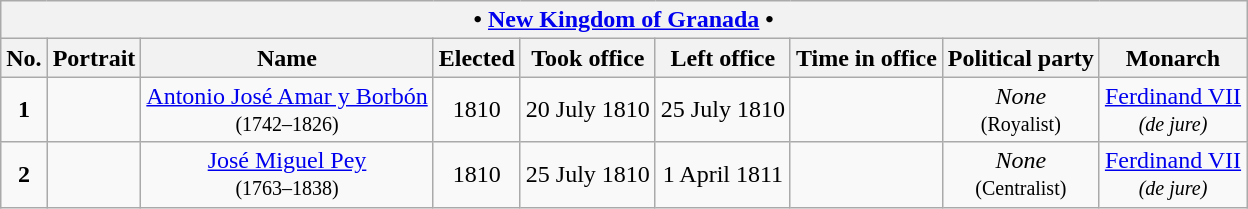<table class="wikitable" style="text-align: center;">
<tr>
<th colspan="9"> • <a href='#'>New Kingdom of Granada</a> • </th>
</tr>
<tr>
<th>No.</th>
<th>Portrait</th>
<th>Name<br></th>
<th>Elected</th>
<th>Took office</th>
<th>Left office</th>
<th><strong>Time in office</strong></th>
<th>Political party</th>
<th>Monarch</th>
</tr>
<tr>
<td><strong>1</strong></td>
<td></td>
<td><a href='#'>Antonio José Amar y Borbón</a><br><small>(1742–1826)</small><br></td>
<td>1810</td>
<td>20 July 1810</td>
<td>25 July 1810</td>
<td></td>
<td><em>None</em><br><small>(Royalist)</small></td>
<td><a href='#'>Ferdinand VII</a><br><small><em>(de jure)</em></small></td>
</tr>
<tr>
<td><strong>2</strong></td>
<td></td>
<td><a href='#'>José Miguel Pey</a><br><small>(1763–1838)</small></td>
<td>1810</td>
<td>25 July 1810</td>
<td>1 April 1811</td>
<td></td>
<td><em>None</em><br><small>(Centralist)</small></td>
<td><a href='#'>Ferdinand VII</a><br><small><em>(de jure)</em></small></td>
</tr>
</table>
